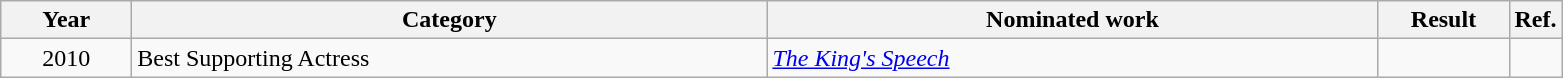<table class=wikitable>
<tr>
<th scope="col" style="width:5em;">Year</th>
<th scope="col" style="width:26em;">Category</th>
<th scope="col" style="width:25em;">Nominated work</th>
<th scope="col" style="width:5em;">Result</th>
<th>Ref.</th>
</tr>
<tr>
<td style="text-align:center;">2010</td>
<td>Best Supporting Actress</td>
<td><em><a href='#'>The King's Speech</a></em></td>
<td></td>
<td></td>
</tr>
</table>
